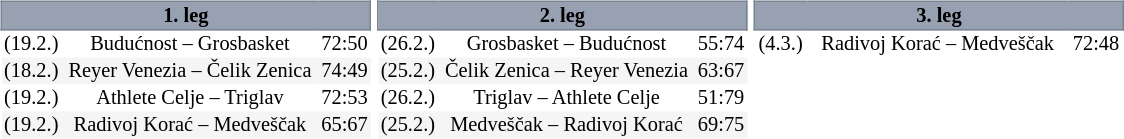<table width=100%>
<tr>
<td width=20% valign="top"><br><table border=0 cellspacing=0 cellpadding=1em style="font-size: 85%; border-collapse: collapse;" width=100%>
<tr>
<td colspan=5 bgcolor=#98A1B2 style="text-align: center; border:1px solid #7A8392;"><span><strong>1. leg</strong></span></td>
</tr>
<tr align=center bgcolor=#FFFFFF>
<td>(19.2.)</td>
<td>Budućnost – Grosbasket</td>
<td>72:50</td>
</tr>
<tr align=center bgcolor=#f5f5f5>
<td>(18.2.)</td>
<td>Reyer Venezia – Čelik Zenica</td>
<td>74:49</td>
</tr>
<tr align=center bgcolor=#FFFFFF>
<td>(19.2.)</td>
<td>Athlete Celje – Triglav</td>
<td>72:53</td>
</tr>
<tr align=center bgcolor=#f5f5f5>
<td>(19.2.)</td>
<td>Radivoj Korać – Medveščak</td>
<td>65:67</td>
</tr>
</table>
</td>
<td width=20% valign="top"><br><table border=0 cellspacing=0 cellpadding=1em style="font-size: 85%; border-collapse: collapse;" width=100%>
<tr>
<td colspan=5 bgcolor=#98A1B2 style="text-align: center; border:1px solid #7A8392;"><span><strong>2. leg</strong></span></td>
</tr>
<tr align=center bgcolor=#FFFFFF>
<td>(26.2.)</td>
<td>Grosbasket –  Budućnost</td>
<td>55:74</td>
</tr>
<tr align=center bgcolor=#f5f5f5>
<td>(25.2.)</td>
<td>Čelik Zenica – Reyer Venezia</td>
<td>63:67</td>
</tr>
<tr align=center bgcolor=#FFFFFF>
<td>(26.2.)</td>
<td>Triglav – Athlete Celje</td>
<td>51:79</td>
</tr>
<tr align=center bgcolor=#f5f5f5>
<td>(25.2.)</td>
<td>Medveščak – Radivoj Korać</td>
<td>69:75</td>
</tr>
</table>
</td>
<td width=20% valign="top"><br><table border=0 cellspacing=0 cellpadding=1em style="font-size: 85%; border-collapse: collapse;" width=100%>
<tr>
<td colspan=5 bgcolor=#98A1B2 style="text-align: center; border:1px solid #7A8392;"><span><strong>3. leg</strong></span></td>
</tr>
<tr align=center bgcolor=#FFFFFF>
<td>(4.3.)</td>
<td>Radivoj Korać – Medveščak</td>
<td>72:48</td>
</tr>
</table>
</td>
<td width=20% valign="top"></td>
<td width=20% valign="top"></td>
<td width=20% valign="top"></td>
<td width=20% valign="top"></td>
</tr>
</table>
